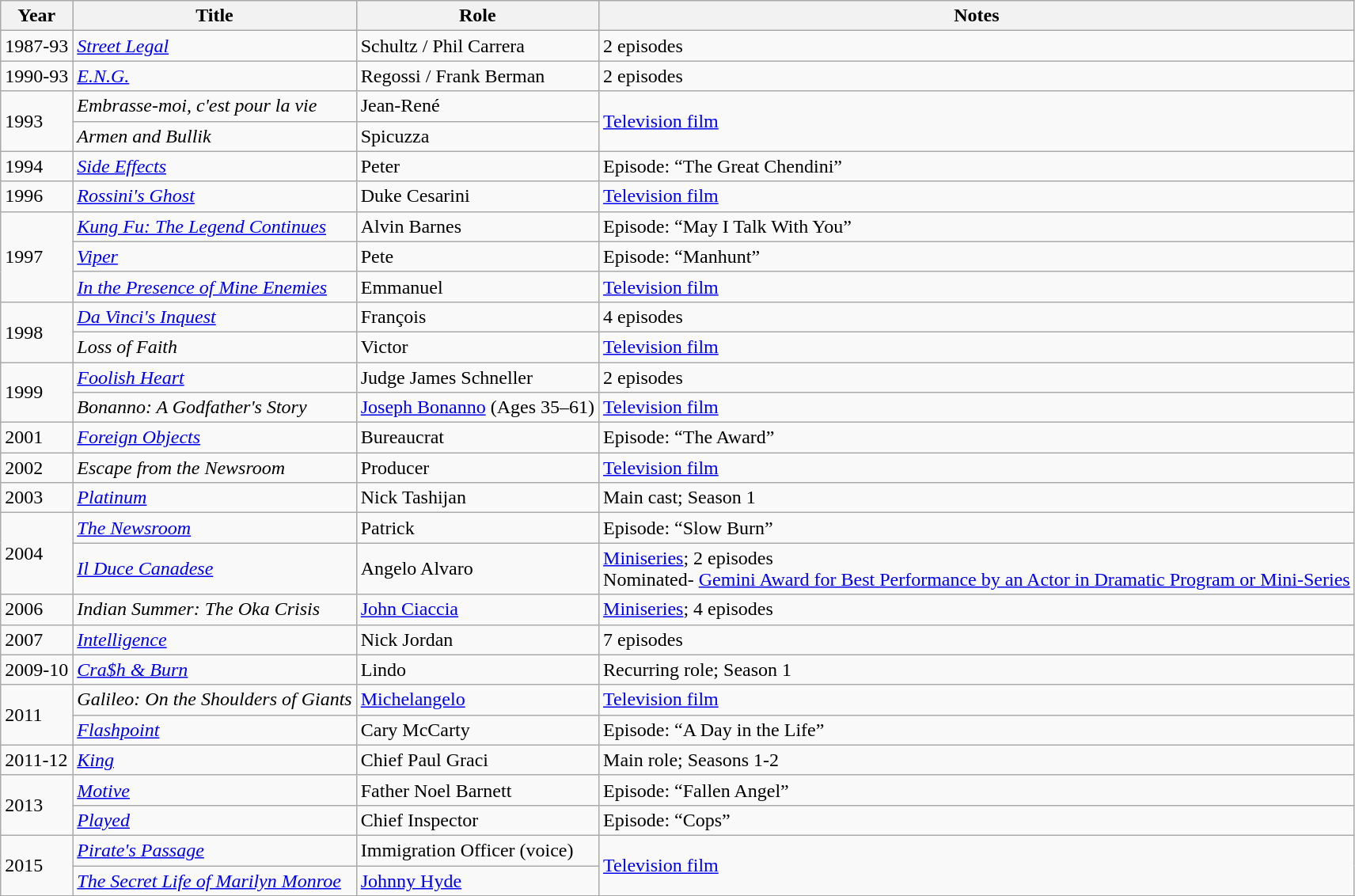<table class="wikitable sortable">
<tr>
<th>Year</th>
<th>Title</th>
<th>Role</th>
<th class="unsortable">Notes</th>
</tr>
<tr>
<td>1987-93</td>
<td><a href='#'><em>Street Legal</em></a></td>
<td>Schultz / Phil Carrera</td>
<td>2 episodes</td>
</tr>
<tr>
<td>1990-93</td>
<td><em><a href='#'>E.N.G.</a></em></td>
<td>Regossi / Frank Berman</td>
<td>2 episodes</td>
</tr>
<tr>
<td rowspan="2">1993</td>
<td><em>Embrasse-moi, c'est pour la vie</em></td>
<td>Jean-René</td>
<td rowspan="2"><a href='#'>Television film</a></td>
</tr>
<tr>
<td><em>Armen and Bullik</em></td>
<td>Spicuzza</td>
</tr>
<tr>
<td>1994</td>
<td><a href='#'><em>Side Effects</em></a></td>
<td>Peter</td>
<td>Episode: “The Great Chendini”</td>
</tr>
<tr>
<td>1996</td>
<td><em><a href='#'>Rossini's Ghost</a></em></td>
<td>Duke Cesarini</td>
<td><a href='#'>Television film</a></td>
</tr>
<tr>
<td rowspan="3">1997</td>
<td><em><a href='#'>Kung Fu: The Legend Continues</a></em></td>
<td>Alvin Barnes</td>
<td>Episode: “May I Talk With You”</td>
</tr>
<tr>
<td><a href='#'><em>Viper</em></a></td>
<td>Pete</td>
<td>Episode: “Manhunt”</td>
</tr>
<tr>
<td><a href='#'><em>In the Presence of Mine Enemies</em></a></td>
<td>Emmanuel</td>
<td><a href='#'>Television film</a></td>
</tr>
<tr>
<td rowspan="2">1998</td>
<td><em><a href='#'>Da Vinci's Inquest</a></em></td>
<td>François</td>
<td>4 episodes</td>
</tr>
<tr>
<td><em>Loss of Faith</em></td>
<td>Victor</td>
<td><a href='#'>Television film</a></td>
</tr>
<tr>
<td rowspan="2">1999</td>
<td><a href='#'><em>Foolish Heart</em></a></td>
<td>Judge James Schneller</td>
<td>2 episodes</td>
</tr>
<tr>
<td><em>Bonanno: A Godfather's Story</em></td>
<td><a href='#'>Joseph Bonanno</a> (Ages 35–61)</td>
<td><a href='#'>Television film</a></td>
</tr>
<tr>
<td>2001</td>
<td><a href='#'><em>Foreign Objects</em></a></td>
<td>Bureaucrat</td>
<td>Episode: “The Award”</td>
</tr>
<tr>
<td>2002</td>
<td><em>Escape from the Newsroom</em></td>
<td>Producer</td>
<td><a href='#'>Television film</a></td>
</tr>
<tr>
<td>2003</td>
<td><a href='#'><em>Platinum</em></a></td>
<td>Nick Tashijan</td>
<td>Main cast; Season 1</td>
</tr>
<tr>
<td rowspan="2">2004</td>
<td><a href='#'><em>The Newsroom</em></a></td>
<td>Patrick</td>
<td>Episode: “Slow Burn”</td>
</tr>
<tr>
<td><em><a href='#'>Il Duce Canadese</a></em></td>
<td>Angelo Alvaro</td>
<td><a href='#'>Miniseries</a>; 2 episodes<br>Nominated- <a href='#'>Gemini Award for Best Performance by an Actor in Dramatic Program or Mini-Series</a></td>
</tr>
<tr>
<td>2006</td>
<td><em>Indian Summer: The Oka Crisis</em></td>
<td><a href='#'>John Ciaccia</a></td>
<td><a href='#'>Miniseries</a>; 4 episodes</td>
</tr>
<tr>
<td>2007</td>
<td><a href='#'><em>Intelligence</em></a></td>
<td>Nick Jordan</td>
<td>7 episodes</td>
</tr>
<tr>
<td>2009-10</td>
<td><em><a href='#'>Cra$h & Burn</a></em></td>
<td>Lindo</td>
<td>Recurring role; Season 1</td>
</tr>
<tr>
<td rowspan="2">2011</td>
<td><em>Galileo: On the Shoulders of Giants</em></td>
<td><a href='#'>Michelangelo</a></td>
<td><a href='#'>Television film</a></td>
</tr>
<tr>
<td><a href='#'><em>Flashpoint</em></a></td>
<td>Cary McCarty</td>
<td>Episode: “A Day in the Life”</td>
</tr>
<tr>
<td>2011-12</td>
<td><a href='#'><em>King</em></a></td>
<td>Chief Paul Graci</td>
<td>Main role; Seasons 1-2</td>
</tr>
<tr>
<td rowspan="2">2013</td>
<td><a href='#'><em>Motive</em></a></td>
<td>Father Noel Barnett</td>
<td>Episode: “Fallen Angel”</td>
</tr>
<tr>
<td><a href='#'><em>Played</em></a></td>
<td>Chief Inspector</td>
<td>Episode: “Cops”</td>
</tr>
<tr>
<td rowspan="2">2015</td>
<td><em><a href='#'>Pirate's Passage</a></em></td>
<td>Immigration Officer (voice)</td>
<td rowspan="2"><a href='#'>Television film</a></td>
</tr>
<tr>
<td data-sort-value="Secret Life of Marilyn Monroe, The"><em><a href='#'>The Secret Life of Marilyn Monroe</a></em></td>
<td><a href='#'>Johnny Hyde</a></td>
</tr>
<tr>
</tr>
</table>
